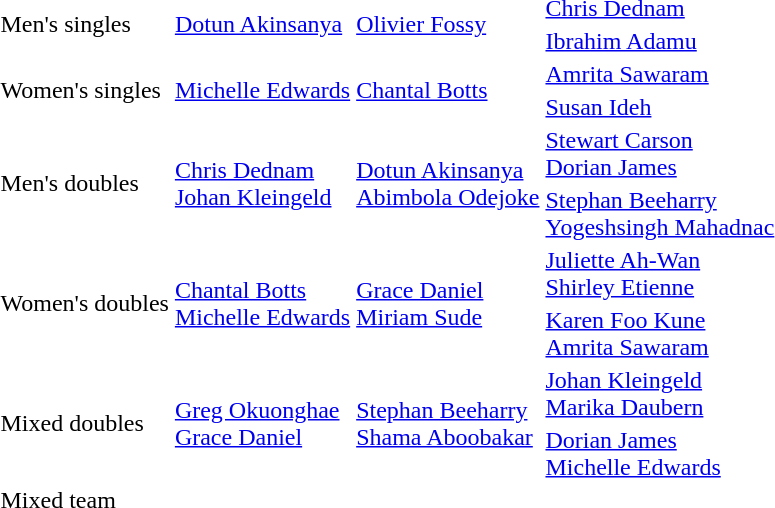<table>
<tr>
<td rowspan=2>Men's singles</td>
<td rowspan=2> <a href='#'>Dotun Akinsanya</a></td>
<td rowspan=2> <a href='#'>Olivier Fossy</a></td>
<td> <a href='#'>Chris Dednam</a></td>
</tr>
<tr>
<td> <a href='#'>Ibrahim Adamu</a></td>
</tr>
<tr>
<td rowspan=2>Women's singles</td>
<td rowspan=2> <a href='#'>Michelle Edwards</a></td>
<td rowspan=2> <a href='#'>Chantal Botts</a></td>
<td> <a href='#'>Amrita Sawaram</a></td>
</tr>
<tr>
<td> <a href='#'>Susan Ideh</a></td>
</tr>
<tr>
<td rowspan=2>Men's doubles</td>
<td rowspan=2> <a href='#'>Chris Dednam</a> <br> <a href='#'>Johan Kleingeld</a></td>
<td rowspan=2> <a href='#'>Dotun Akinsanya</a> <br> <a href='#'>Abimbola Odejoke</a></td>
<td> <a href='#'>Stewart Carson</a> <br> <a href='#'>Dorian James</a></td>
</tr>
<tr>
<td> <a href='#'>Stephan Beeharry</a> <br> <a href='#'>Yogeshsingh Mahadnac</a></td>
</tr>
<tr>
<td rowspan=2>Women's doubles</td>
<td rowspan=2> <a href='#'>Chantal Botts</a> <br> <a href='#'>Michelle Edwards</a></td>
<td rowspan=2> <a href='#'>Grace Daniel</a> <br> <a href='#'>Miriam Sude</a></td>
<td> <a href='#'>Juliette Ah-Wan</a> <br> <a href='#'>Shirley Etienne</a></td>
</tr>
<tr>
<td> <a href='#'>Karen Foo Kune</a> <br> <a href='#'>Amrita Sawaram</a></td>
</tr>
<tr>
<td rowspan=2>Mixed doubles</td>
<td rowspan=2> <a href='#'>Greg Okuonghae</a> <br> <a href='#'>Grace Daniel</a></td>
<td rowspan=2> <a href='#'>Stephan Beeharry</a> <br> <a href='#'>Shama Aboobakar</a></td>
<td> <a href='#'>Johan Kleingeld</a> <br> <a href='#'>Marika Daubern</a></td>
</tr>
<tr>
<td> <a href='#'>Dorian James</a> <br> <a href='#'>Michelle Edwards</a></td>
</tr>
<tr>
<td rowspan=2>Mixed team</td>
<td rowspan=2></td>
<td rowspan=2></td>
<td></td>
</tr>
<tr>
<td></td>
</tr>
</table>
